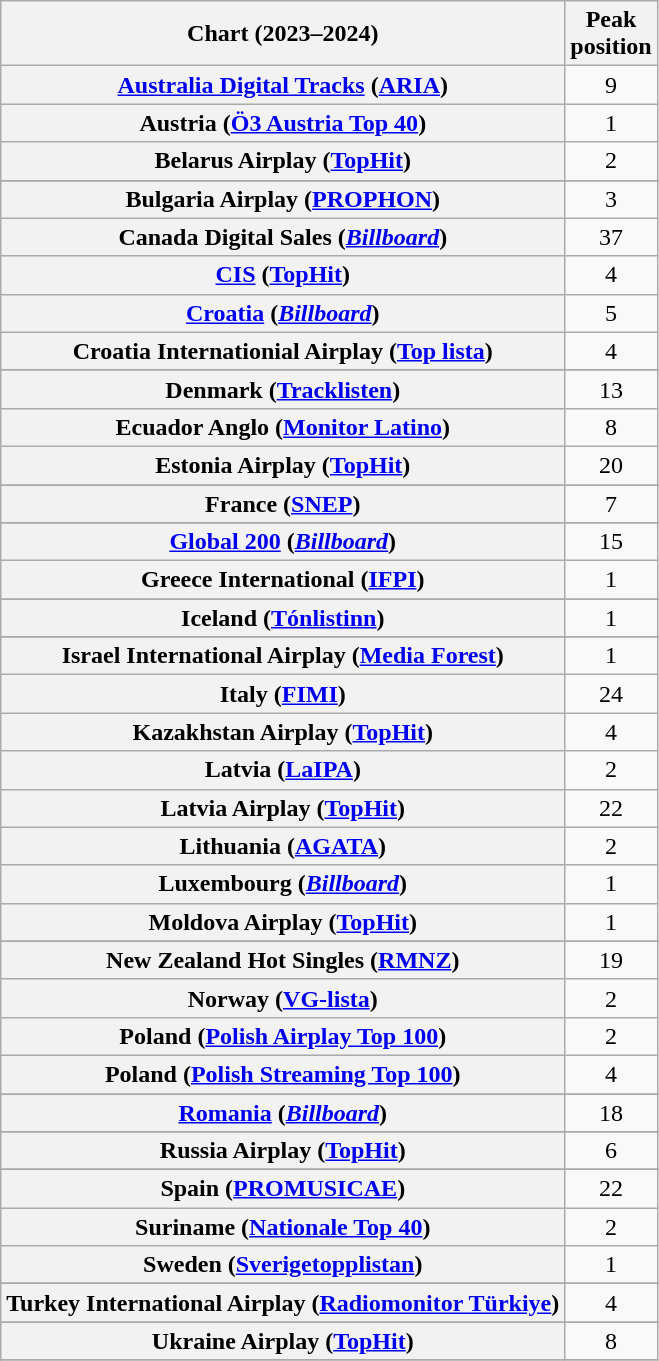<table class="wikitable sortable plainrowheaders" style="text-align:center">
<tr>
<th scope="col">Chart (2023–2024)</th>
<th scope="col">Peak<br>position</th>
</tr>
<tr>
<th scope="row"><a href='#'>Australia Digital Tracks</a> (<a href='#'>ARIA</a>)</th>
<td>9</td>
</tr>
<tr>
<th scope="row">Austria (<a href='#'>Ö3 Austria Top 40</a>)</th>
<td>1</td>
</tr>
<tr>
<th scope="row">Belarus Airplay (<a href='#'>TopHit</a>)</th>
<td>2</td>
</tr>
<tr>
</tr>
<tr>
</tr>
<tr>
<th scope="row">Bulgaria Airplay (<a href='#'>PROPHON</a>)</th>
<td>3</td>
</tr>
<tr>
<th scope="row">Canada Digital Sales (<em><a href='#'>Billboard</a></em>)</th>
<td>37</td>
</tr>
<tr>
<th scope="row"><a href='#'>CIS</a> (<a href='#'>TopHit</a>)</th>
<td>4</td>
</tr>
<tr>
<th scope="row"><a href='#'>Croatia</a> (<em><a href='#'>Billboard</a></em>)</th>
<td>5</td>
</tr>
<tr>
<th scope="row">Croatia Internationial Airplay (<a href='#'>Top lista</a>)</th>
<td>4</td>
</tr>
<tr>
</tr>
<tr>
</tr>
<tr>
<th scope="row">Denmark (<a href='#'>Tracklisten</a>)</th>
<td>13</td>
</tr>
<tr>
<th scope="row">Ecuador Anglo (<a href='#'>Monitor Latino</a>)</th>
<td>8</td>
</tr>
<tr>
<th scope="row">Estonia Airplay (<a href='#'>TopHit</a>)</th>
<td>20</td>
</tr>
<tr>
</tr>
<tr>
<th scope="row">France (<a href='#'>SNEP</a>)</th>
<td>7</td>
</tr>
<tr>
</tr>
<tr>
<th scope="row"><a href='#'>Global 200</a> (<em><a href='#'>Billboard</a></em>)</th>
<td>15</td>
</tr>
<tr>
<th scope="row">Greece International (<a href='#'>IFPI</a>)</th>
<td>1</td>
</tr>
<tr>
</tr>
<tr>
<th scope="row">Iceland (<a href='#'>Tónlistinn</a>)</th>
<td>1</td>
</tr>
<tr>
</tr>
<tr>
<th scope="row">Israel International Airplay (<a href='#'>Media Forest</a>)</th>
<td>1</td>
</tr>
<tr>
<th scope="row">Italy (<a href='#'>FIMI</a>)</th>
<td>24</td>
</tr>
<tr>
<th scope="row">Kazakhstan Airplay (<a href='#'>TopHit</a>)</th>
<td>4</td>
</tr>
<tr>
<th scope="row">Latvia (<a href='#'>LaIPA</a>)</th>
<td>2</td>
</tr>
<tr>
<th scope="row">Latvia Airplay (<a href='#'>TopHit</a>)</th>
<td>22</td>
</tr>
<tr>
<th scope="row">Lithuania (<a href='#'>AGATA</a>)</th>
<td>2</td>
</tr>
<tr>
<th scope="row">Luxembourg (<em><a href='#'>Billboard</a></em>)</th>
<td>1</td>
</tr>
<tr>
<th scope="row">Moldova Airplay (<a href='#'>TopHit</a>)</th>
<td>1</td>
</tr>
<tr>
</tr>
<tr>
</tr>
<tr>
<th scope="row">New Zealand Hot Singles (<a href='#'>RMNZ</a>)</th>
<td>19</td>
</tr>
<tr>
<th scope="row">Norway (<a href='#'>VG-lista</a>)</th>
<td>2</td>
</tr>
<tr>
<th scope="row">Poland (<a href='#'>Polish Airplay Top 100</a>)</th>
<td>2</td>
</tr>
<tr>
<th scope="row">Poland (<a href='#'>Polish Streaming Top 100</a>)</th>
<td>4</td>
</tr>
<tr>
</tr>
<tr>
<th scope="row"><a href='#'>Romania</a> (<em><a href='#'>Billboard</a></em>)</th>
<td>18</td>
</tr>
<tr>
</tr>
<tr>
<th scope="row">Russia Airplay (<a href='#'>TopHit</a>)</th>
<td>6</td>
</tr>
<tr>
</tr>
<tr>
</tr>
<tr>
<th scope="row">Spain (<a href='#'>PROMUSICAE</a>)</th>
<td>22</td>
</tr>
<tr>
<th scope="row">Suriname (<a href='#'>Nationale Top 40</a>)</th>
<td>2</td>
</tr>
<tr>
<th scope="row">Sweden (<a href='#'>Sverigetopplistan</a>)</th>
<td>1</td>
</tr>
<tr>
</tr>
<tr>
<th scope="row">Turkey International Airplay (<a href='#'>Radiomonitor Türkiye</a>)</th>
<td>4</td>
</tr>
<tr>
</tr>
<tr>
<th scope="row">Ukraine Airplay (<a href='#'>TopHit</a>)</th>
<td>8</td>
</tr>
<tr>
</tr>
</table>
